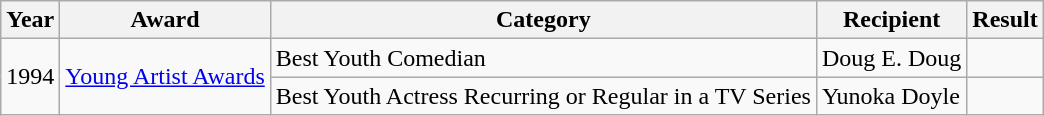<table class="wikitable">
<tr>
<th>Year</th>
<th>Award</th>
<th>Category</th>
<th>Recipient</th>
<th>Result</th>
</tr>
<tr>
<td rowspan=2>1994</td>
<td rowspan=2><a href='#'>Young Artist Awards</a></td>
<td>Best Youth Comedian</td>
<td>Doug E. Doug</td>
<td></td>
</tr>
<tr>
<td>Best Youth Actress Recurring or Regular in a TV Series</td>
<td>Yunoka Doyle</td>
<td></td>
</tr>
</table>
